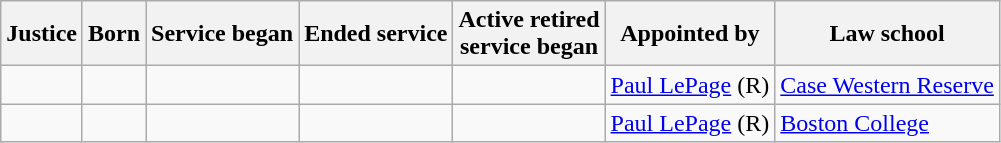<table class="wikitable sortable">
<tr>
<th>Justice</th>
<th>Born</th>
<th>Service began</th>
<th>Ended service</th>
<th>Active retired<br>service began</th>
<th>Appointed by</th>
<th>Law school</th>
</tr>
<tr>
<td></td>
<td></td>
<td></td>
<td></td>
<td></td>
<td><a href='#'>Paul LePage</a> (R)</td>
<td><a href='#'>Case Western Reserve</a></td>
</tr>
<tr>
<td></td>
<td></td>
<td></td>
<td></td>
<td></td>
<td><a href='#'>Paul LePage</a> (R)</td>
<td><a href='#'>Boston College</a></td>
</tr>
</table>
